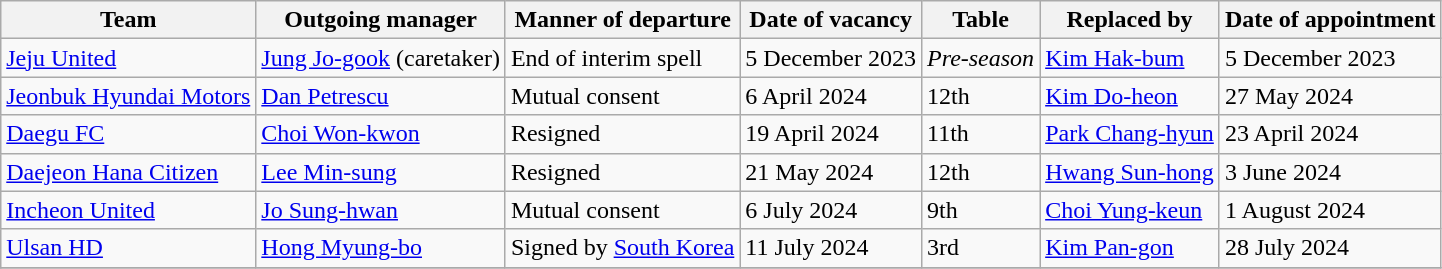<table class="wikitable sortable">
<tr>
<th>Team</th>
<th>Outgoing manager</th>
<th>Manner of departure</th>
<th>Date of vacancy</th>
<th>Table</th>
<th>Replaced by</th>
<th>Date of appointment</th>
</tr>
<tr>
<td><a href='#'>Jeju United</a></td>
<td> <a href='#'>Jung Jo-gook</a> (caretaker)</td>
<td>End of interim spell</td>
<td>5 December 2023</td>
<td><em>Pre-season</em></td>
<td> <a href='#'>Kim Hak-bum</a></td>
<td>5 December 2023</td>
</tr>
<tr>
<td><a href='#'>Jeonbuk Hyundai Motors</a></td>
<td> <a href='#'>Dan Petrescu</a></td>
<td>Mutual consent</td>
<td>6 April 2024</td>
<td>12th</td>
<td> <a href='#'>Kim Do-heon</a></td>
<td>27 May 2024</td>
</tr>
<tr>
<td><a href='#'>Daegu FC</a></td>
<td> <a href='#'>Choi Won-kwon</a></td>
<td>Resigned</td>
<td>19 April 2024</td>
<td>11th</td>
<td> <a href='#'>Park Chang-hyun</a></td>
<td>23 April 2024</td>
</tr>
<tr>
<td><a href='#'>Daejeon Hana Citizen</a></td>
<td> <a href='#'>Lee Min-sung</a></td>
<td>Resigned</td>
<td>21 May 2024</td>
<td>12th</td>
<td>  <a href='#'>Hwang Sun-hong</a></td>
<td>3 June 2024</td>
</tr>
<tr>
<td><a href='#'>Incheon United</a></td>
<td> <a href='#'>Jo Sung-hwan</a></td>
<td>Mutual consent</td>
<td>6 July 2024</td>
<td>9th</td>
<td> <a href='#'>Choi Yung-keun</a></td>
<td>1 August 2024</td>
</tr>
<tr>
<td><a href='#'>Ulsan HD</a></td>
<td> <a href='#'>Hong Myung-bo</a></td>
<td>Signed by <a href='#'>South Korea</a></td>
<td>11 July 2024</td>
<td>3rd</td>
<td> <a href='#'>Kim Pan-gon</a></td>
<td>28 July 2024</td>
</tr>
<tr>
</tr>
</table>
